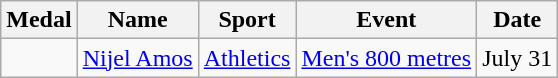<table class="wikitable">
<tr>
<th>Medal</th>
<th>Name</th>
<th>Sport</th>
<th>Event</th>
<th>Date</th>
</tr>
<tr>
<td></td>
<td><a href='#'>Nijel Amos</a></td>
<td><a href='#'>Athletics</a></td>
<td><a href='#'>Men's 800 metres</a></td>
<td>July 31</td>
</tr>
</table>
